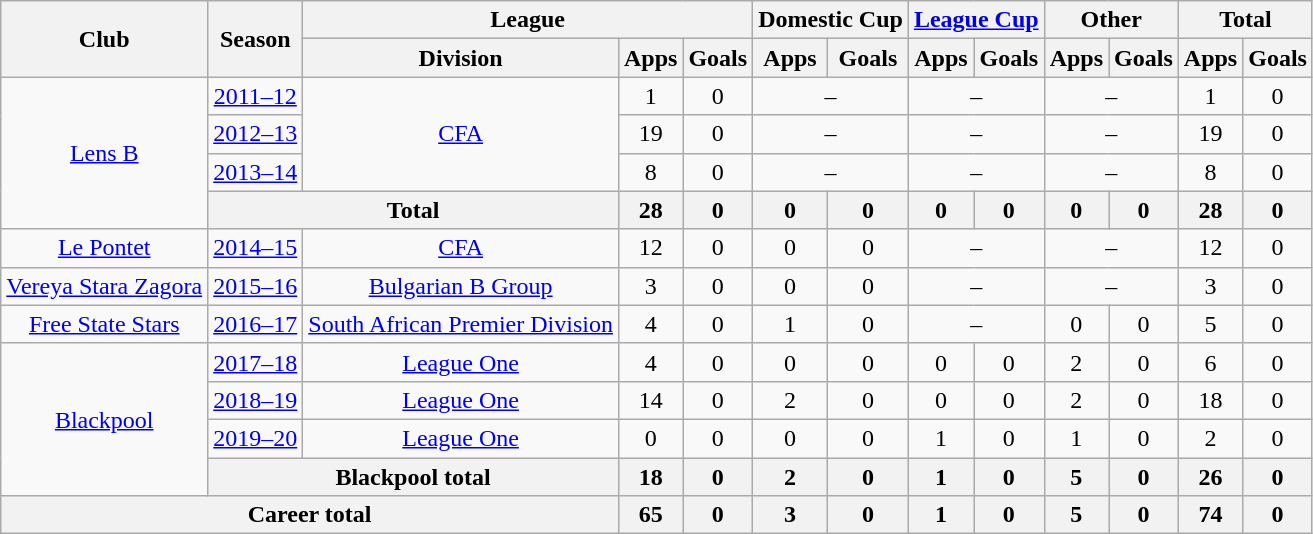<table class="wikitable" style="text-align: center">
<tr>
<th rowspan="2">Club</th>
<th rowspan="2">Season</th>
<th colspan="3">League</th>
<th colspan="2">Domestic Cup</th>
<th colspan="2"><a href='#'>League Cup</a></th>
<th colspan="2">Other</th>
<th colspan="3">Total</th>
</tr>
<tr>
<th>Division</th>
<th>Apps</th>
<th>Goals</th>
<th>Apps</th>
<th>Goals</th>
<th>Apps</th>
<th>Goals</th>
<th>Apps</th>
<th>Goals</th>
<th>Apps</th>
<th>Goals</th>
</tr>
<tr>
<td rowspan="4"><a href='#'>Lens B</a></td>
<td><a href='#'>2011–12</a></td>
<td rowspan="3"><a href='#'>CFA</a></td>
<td>1</td>
<td>0</td>
<td colspan="2">–</td>
<td colspan="2">–</td>
<td colspan="2">–</td>
<td>1</td>
<td>0</td>
</tr>
<tr>
<td><a href='#'>2012–13</a></td>
<td>19</td>
<td>0</td>
<td colspan="2">–</td>
<td colspan="2">–</td>
<td colspan="2">–</td>
<td>19</td>
<td>0</td>
</tr>
<tr>
<td><a href='#'>2013–14</a></td>
<td>8</td>
<td>0</td>
<td colspan="2">–</td>
<td colspan="2">–</td>
<td colspan="2">–</td>
<td>8</td>
<td>0</td>
</tr>
<tr>
<th colspan="2">Total</th>
<th>28</th>
<th>0</th>
<th>0</th>
<th>0</th>
<th>0</th>
<th>0</th>
<th>0</th>
<th>0</th>
<th>28</th>
<th>0</th>
</tr>
<tr>
<td><a href='#'>Le Pontet</a></td>
<td><a href='#'>2014–15</a></td>
<td><a href='#'>CFA</a></td>
<td>12</td>
<td>0</td>
<td>0</td>
<td>0</td>
<td colspan="2">–</td>
<td colspan="2">–</td>
<td>12</td>
<td>0</td>
</tr>
<tr>
<td><a href='#'>Vereya Stara Zagora</a></td>
<td><a href='#'>2015–16</a></td>
<td><a href='#'>Bulgarian B Group</a></td>
<td>3</td>
<td>0</td>
<td>0</td>
<td>0</td>
<td colspan="2">–</td>
<td colspan="2">–</td>
<td>3</td>
<td>0</td>
</tr>
<tr>
<td><a href='#'>Free State Stars</a></td>
<td><a href='#'>2016–17</a></td>
<td><a href='#'>South African Premier Division</a></td>
<td>4</td>
<td>0</td>
<td>1</td>
<td>0</td>
<td colspan="2">–</td>
<td>0</td>
<td>0</td>
<td>5</td>
<td>0</td>
</tr>
<tr>
<td rowspan="4"><a href='#'>Blackpool</a></td>
<td><a href='#'>2017–18</a></td>
<td><a href='#'>League One</a></td>
<td>4</td>
<td>0</td>
<td>0</td>
<td>0</td>
<td>0</td>
<td>0</td>
<td>2</td>
<td>0</td>
<td>6</td>
<td>0</td>
</tr>
<tr>
<td><a href='#'>2018–19</a></td>
<td><a href='#'>League One</a></td>
<td>14</td>
<td>0</td>
<td>2</td>
<td>0</td>
<td>0</td>
<td>0</td>
<td>2</td>
<td>0</td>
<td>18</td>
<td>0</td>
</tr>
<tr>
<td><a href='#'>2019–20</a></td>
<td><a href='#'>League One</a></td>
<td>0</td>
<td>0</td>
<td>0</td>
<td>0</td>
<td>1</td>
<td>0</td>
<td>1</td>
<td>0</td>
<td>2</td>
<td>0</td>
</tr>
<tr>
<th colspan="2">Blackpool total</th>
<th>18</th>
<th>0</th>
<th>2</th>
<th>0</th>
<th>1</th>
<th>0</th>
<th>5</th>
<th>0</th>
<th>26</th>
<th>0</th>
</tr>
<tr>
<th colspan="3">Career total</th>
<th>65</th>
<th>0</th>
<th>3</th>
<th>0</th>
<th>1</th>
<th>0</th>
<th>5</th>
<th>0</th>
<th>74</th>
<th>0</th>
</tr>
</table>
